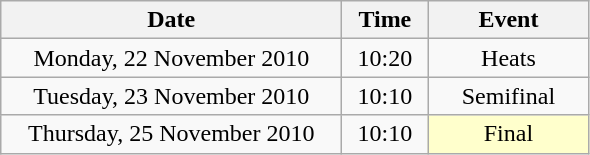<table class = "wikitable" style="text-align:center;">
<tr>
<th width=220>Date</th>
<th width=50>Time</th>
<th width=100>Event</th>
</tr>
<tr>
<td>Monday, 22 November 2010</td>
<td>10:20</td>
<td>Heats</td>
</tr>
<tr>
<td>Tuesday, 23 November 2010</td>
<td>10:10</td>
<td>Semifinal</td>
</tr>
<tr>
<td>Thursday, 25 November 2010</td>
<td>10:10</td>
<td bgcolor=ffffcc>Final</td>
</tr>
</table>
